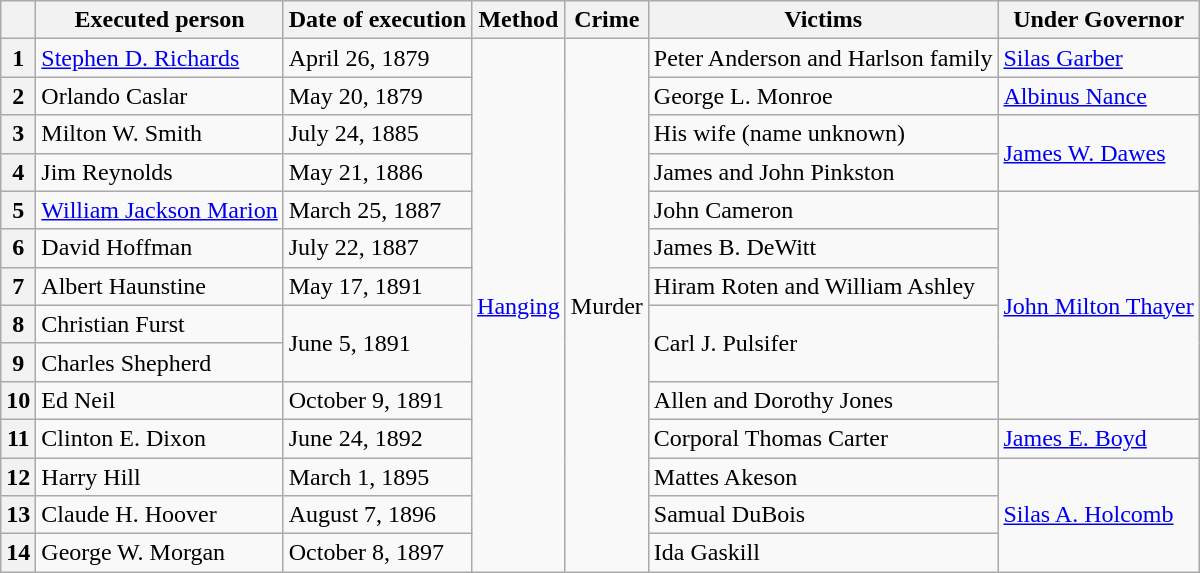<table class="wikitable">
<tr>
<th scope="col"></th>
<th>Executed person</th>
<th>Date of execution</th>
<th>Method</th>
<th>Crime</th>
<th>Victims</th>
<th>Under Governor</th>
</tr>
<tr>
<th scope="row">1</th>
<td><a href='#'>Stephen D. Richards</a></td>
<td>April 26, 1879</td>
<td rowspan="14"><a href='#'>Hanging</a></td>
<td rowspan="14">Murder</td>
<td>Peter Anderson and Harlson family</td>
<td rowspan="1"><a href='#'>Silas Garber</a></td>
</tr>
<tr>
<th scope="row">2</th>
<td>Orlando Caslar</td>
<td>May 20, 1879</td>
<td>George L. Monroe</td>
<td rowspan="1"><a href='#'>Albinus Nance</a></td>
</tr>
<tr>
<th scope="row">3</th>
<td>Milton W. Smith</td>
<td>July 24, 1885</td>
<td>His wife (name unknown)</td>
<td rowspan="2"><a href='#'>James W. Dawes</a></td>
</tr>
<tr>
<th scope="row">4</th>
<td>Jim Reynolds</td>
<td>May 21, 1886</td>
<td>James and John Pinkston</td>
</tr>
<tr>
<th scope="row">5</th>
<td><a href='#'>William Jackson Marion</a></td>
<td>March 25, 1887</td>
<td>John Cameron</td>
<td rowspan="6"><a href='#'>John Milton Thayer</a></td>
</tr>
<tr>
<th scope="row">6</th>
<td>David Hoffman</td>
<td>July 22, 1887</td>
<td>James B. DeWitt</td>
</tr>
<tr>
<th scope="row">7</th>
<td>Albert Haunstine</td>
<td>May 17, 1891</td>
<td>Hiram Roten and William Ashley</td>
</tr>
<tr>
<th scope="row">8</th>
<td>Christian Furst</td>
<td rowspan="2">June 5, 1891</td>
<td rowspan="2">Carl J. Pulsifer</td>
</tr>
<tr>
<th scope="row">9</th>
<td>Charles Shepherd</td>
</tr>
<tr>
<th scope="row">10</th>
<td>Ed Neil</td>
<td>October 9, 1891</td>
<td>Allen and Dorothy Jones</td>
</tr>
<tr>
<th scope="row">11</th>
<td>Clinton E. Dixon</td>
<td>June 24, 1892</td>
<td>Corporal Thomas Carter</td>
<td><a href='#'>James E. Boyd</a></td>
</tr>
<tr>
<th scope="row">12</th>
<td>Harry Hill</td>
<td>March 1, 1895</td>
<td>Mattes Akeson</td>
<td rowspan="3"><a href='#'>Silas A. Holcomb</a></td>
</tr>
<tr>
<th scope="row">13</th>
<td>Claude H. Hoover</td>
<td>August 7, 1896</td>
<td>Samual DuBois</td>
</tr>
<tr>
<th scope="row">14</th>
<td>George W. Morgan</td>
<td>October 8, 1897</td>
<td>Ida Gaskill</td>
</tr>
</table>
